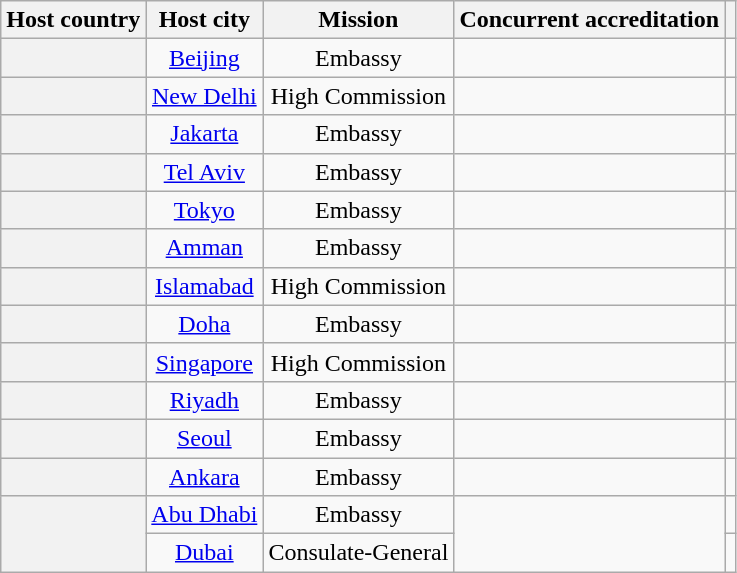<table class="wikitable plainrowheaders" style="text-align:center;">
<tr>
<th scope="col">Host country</th>
<th scope="col">Host city</th>
<th scope="col">Mission</th>
<th scope="col">Concurrent accreditation</th>
<th scope="col"></th>
</tr>
<tr>
<th scope="row"></th>
<td><a href='#'>Beijing</a></td>
<td>Embassy</td>
<td></td>
<td></td>
</tr>
<tr>
<th scope="row"></th>
<td><a href='#'>New Delhi</a></td>
<td>High Commission</td>
<td></td>
<td></td>
</tr>
<tr>
<th scope="row"></th>
<td><a href='#'>Jakarta</a></td>
<td>Embassy</td>
<td></td>
<td></td>
</tr>
<tr>
<th scope="row"></th>
<td><a href='#'>Tel Aviv</a></td>
<td>Embassy</td>
<td></td>
<td></td>
</tr>
<tr>
<th scope="row"></th>
<td><a href='#'>Tokyo</a></td>
<td>Embassy</td>
<td></td>
<td></td>
</tr>
<tr>
<th scope="row"></th>
<td><a href='#'>Amman</a></td>
<td>Embassy</td>
<td></td>
<td></td>
</tr>
<tr>
<th scope="row"></th>
<td><a href='#'>Islamabad</a></td>
<td>High Commission</td>
<td></td>
<td></td>
</tr>
<tr>
<th scope="row"></th>
<td><a href='#'>Doha</a></td>
<td>Embassy</td>
<td></td>
<td></td>
</tr>
<tr>
<th scope="row"></th>
<td><a href='#'>Singapore</a></td>
<td>High Commission</td>
<td></td>
<td></td>
</tr>
<tr>
<th scope="row"></th>
<td><a href='#'>Riyadh</a></td>
<td>Embassy</td>
<td></td>
<td></td>
</tr>
<tr>
<th scope="row"></th>
<td><a href='#'>Seoul</a></td>
<td>Embassy</td>
<td></td>
<td></td>
</tr>
<tr>
<th scope="row"></th>
<td><a href='#'>Ankara</a></td>
<td>Embassy</td>
<td></td>
<td></td>
</tr>
<tr>
<th scope="row" rowspan="2"></th>
<td><a href='#'>Abu Dhabi</a></td>
<td>Embassy</td>
<td rowspan="2"></td>
<td></td>
</tr>
<tr>
<td><a href='#'>Dubai</a></td>
<td>Consulate-General</td>
<td></td>
</tr>
</table>
